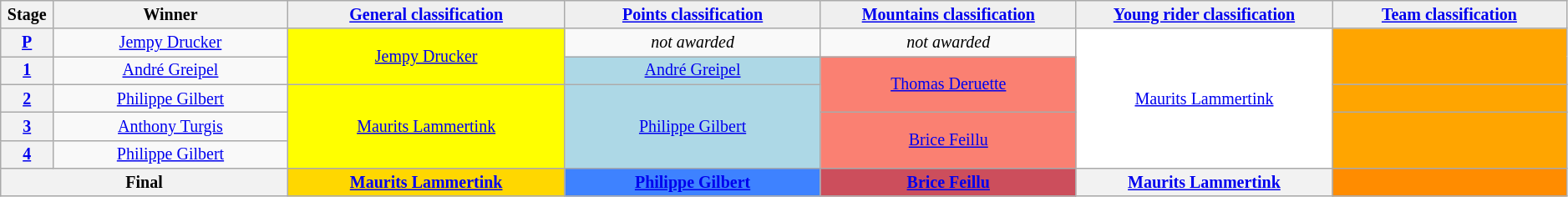<table class="wikitable" style="text-align: center; font-size:smaller;">
<tr>
<th style="width:1%;">Stage</th>
<th style="width:11%;">Winner</th>
<th style="background:#efefef; width:13%;"><a href='#'>General classification</a><br></th>
<th style="background:#efefef; width:12%;"><a href='#'>Points classification</a><br></th>
<th style="background:#efefef; width:12%;"><a href='#'>Mountains classification</a><br></th>
<th style="background:#efefef; width:12%;"><a href='#'>Young rider classification</a><br></th>
<th style="background:#efefef; width:11%;"><a href='#'>Team classification</a></th>
</tr>
<tr>
<th><a href='#'>P</a></th>
<td><a href='#'>Jempy Drucker</a></td>
<td style="background:yellow;" rowspan=2><a href='#'>Jempy Drucker</a></td>
<td><em>not awarded</em></td>
<td><em>not awarded</em></td>
<td style="background:white;" rowspan=5><a href='#'>Maurits Lammertink</a></td>
<td style="background:orange;" rowspan=2></td>
</tr>
<tr>
<th><a href='#'>1</a></th>
<td><a href='#'>André Greipel</a></td>
<td style="background:lightblue;"><a href='#'>André Greipel</a></td>
<td style="background:salmon;" rowspan=2><a href='#'>Thomas Deruette</a></td>
</tr>
<tr>
<th><a href='#'>2</a></th>
<td><a href='#'>Philippe Gilbert</a></td>
<td style="background:yellow;" rowspan=3><a href='#'>Maurits Lammertink</a></td>
<td style="background:lightblue;" rowspan=3><a href='#'>Philippe Gilbert</a></td>
<td style="background:orange;"></td>
</tr>
<tr>
<th><a href='#'>3</a></th>
<td><a href='#'>Anthony Turgis</a></td>
<td style="background:salmon;" rowspan=2><a href='#'>Brice Feillu</a></td>
<td style="background:orange;" rowspan=2></td>
</tr>
<tr>
<th><a href='#'>4</a></th>
<td><a href='#'>Philippe Gilbert</a></td>
</tr>
<tr>
<th colspan=2><strong>Final</strong></th>
<th style="background:gold;"><a href='#'>Maurits Lammertink</a></th>
<th style="background:#3e82ff;"><a href='#'>Philippe Gilbert</a></th>
<th style="background:#cc4e5c;"><a href='#'>Brice Feillu</a></th>
<th style="background:offwhite;"><a href='#'>Maurits Lammertink</a></th>
<th style="background:darkorange;"></th>
</tr>
</table>
